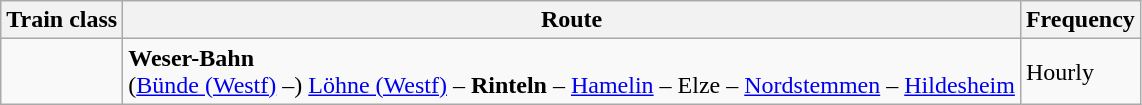<table class="wikitable">
<tr class="hintergrundfarbe5">
<th>Train class</th>
<th>Route</th>
<th>Frequency</th>
</tr>
<tr>
<td></td>
<td><strong>Weser-Bahn</strong><br>(<a href='#'>Bünde (Westf)</a> –) <a href='#'>Löhne (Westf)</a> – <strong>Rinteln</strong> – <a href='#'>Hamelin</a> – Elze – <a href='#'>Nordstemmen</a> – <a href='#'>Hildesheim</a></td>
<td>Hourly</td>
</tr>
</table>
